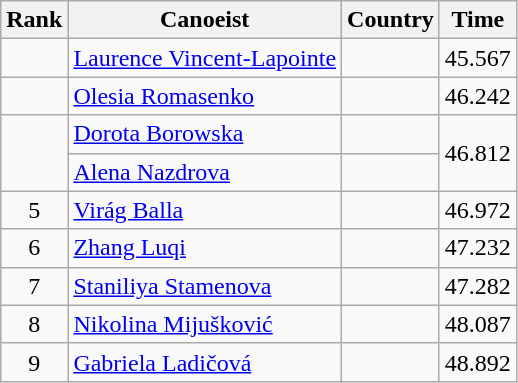<table class="wikitable" style="text-align:center">
<tr>
<th>Rank</th>
<th>Canoeist</th>
<th>Country</th>
<th>Time</th>
</tr>
<tr>
<td></td>
<td align="left"><a href='#'>Laurence Vincent-Lapointe</a></td>
<td align="left"></td>
<td>45.567</td>
</tr>
<tr>
<td></td>
<td align="left"><a href='#'>Olesia Romasenko</a></td>
<td align="left"></td>
<td>46.242</td>
</tr>
<tr>
<td rowspan=2></td>
<td align="left"><a href='#'>Dorota Borowska</a></td>
<td align="left"></td>
<td rowspan=2>46.812</td>
</tr>
<tr>
<td align="left"><a href='#'>Alena Nazdrova</a></td>
<td align="left"></td>
</tr>
<tr>
<td>5</td>
<td align="left"><a href='#'>Virág Balla</a></td>
<td align="left"></td>
<td>46.972</td>
</tr>
<tr>
<td>6</td>
<td align="left"><a href='#'>Zhang Luqi</a></td>
<td align="left"></td>
<td>47.232</td>
</tr>
<tr>
<td>7</td>
<td align="left"><a href='#'>Staniliya Stamenova</a></td>
<td align="left"></td>
<td>47.282</td>
</tr>
<tr>
<td>8</td>
<td align="left"><a href='#'>Nikolina Mijušković</a></td>
<td align="left"></td>
<td>48.087</td>
</tr>
<tr>
<td>9</td>
<td align="left"><a href='#'>Gabriela Ladičová</a></td>
<td align="left"></td>
<td>48.892</td>
</tr>
</table>
